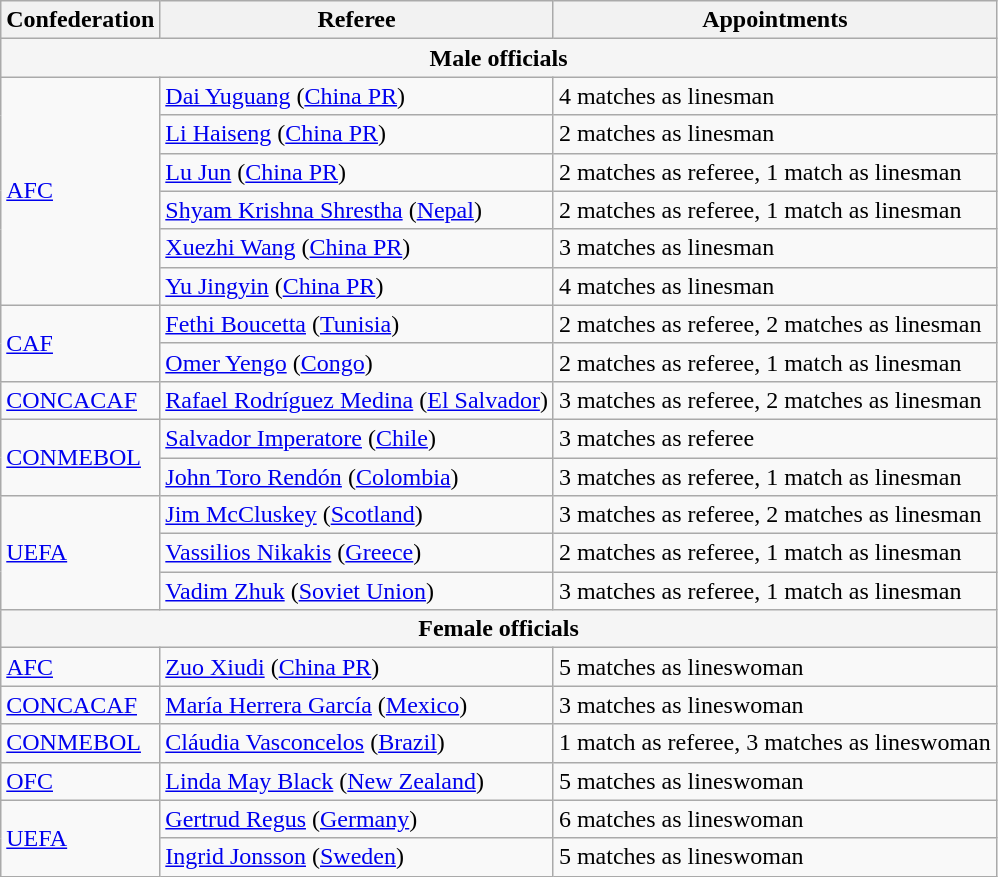<table class="wikitable">
<tr>
<th>Confederation</th>
<th>Referee</th>
<th>Appointments</th>
</tr>
<tr>
<td colspan="4" style="text-align:center; background:whitesmoke;"><strong>Male officials</strong></td>
</tr>
<tr>
<td rowspan="6"><a href='#'>AFC</a></td>
<td><a href='#'>Dai Yuguang</a> (<a href='#'>China PR</a>)</td>
<td>4 matches as linesman</td>
</tr>
<tr>
<td><a href='#'>Li Haiseng</a> (<a href='#'>China PR</a>)</td>
<td>2 matches as linesman</td>
</tr>
<tr>
<td><a href='#'>Lu Jun</a> (<a href='#'>China PR</a>)</td>
<td>2 matches as referee, 1 match as linesman</td>
</tr>
<tr>
<td><a href='#'>Shyam Krishna Shrestha</a> (<a href='#'>Nepal</a>)</td>
<td>2 matches as referee, 1 match as linesman</td>
</tr>
<tr>
<td><a href='#'>Xuezhi Wang</a> (<a href='#'>China PR</a>)</td>
<td>3 matches as linesman</td>
</tr>
<tr>
<td><a href='#'>Yu Jingyin</a> (<a href='#'>China PR</a>)</td>
<td>4 matches as linesman</td>
</tr>
<tr>
<td rowspan="2"><a href='#'>CAF</a></td>
<td><a href='#'>Fethi Boucetta</a> (<a href='#'>Tunisia</a>)</td>
<td>2 matches as referee, 2 matches as linesman</td>
</tr>
<tr>
<td><a href='#'>Omer Yengo</a> (<a href='#'>Congo</a>)</td>
<td>2 matches as referee, 1 match as linesman</td>
</tr>
<tr>
<td><a href='#'>CONCACAF</a></td>
<td><a href='#'>Rafael Rodríguez Medina</a> (<a href='#'>El Salvador</a>)</td>
<td>3 matches as referee, 2 matches as linesman</td>
</tr>
<tr>
<td rowspan="2"><a href='#'>CONMEBOL</a></td>
<td><a href='#'>Salvador Imperatore</a> (<a href='#'>Chile</a>)</td>
<td>3 matches as referee</td>
</tr>
<tr>
<td><a href='#'>John Toro Rendón</a> (<a href='#'>Colombia</a>)</td>
<td>3 matches as referee, 1 match as linesman</td>
</tr>
<tr>
<td rowspan="3"><a href='#'>UEFA</a></td>
<td><a href='#'>Jim McCluskey</a> (<a href='#'>Scotland</a>)</td>
<td>3 matches as referee, 2 matches as linesman</td>
</tr>
<tr>
<td><a href='#'>Vassilios Nikakis</a> (<a href='#'>Greece</a>)</td>
<td>2 matches as referee, 1 match as linesman</td>
</tr>
<tr>
<td><a href='#'>Vadim Zhuk</a> (<a href='#'>Soviet Union</a>)</td>
<td>3 matches as referee, 1 match as linesman</td>
</tr>
<tr>
<td colspan="4" style="text-align:center; background:whitesmoke;"><strong>Female officials</strong></td>
</tr>
<tr>
<td><a href='#'>AFC</a></td>
<td><a href='#'>Zuo Xiudi</a> (<a href='#'>China PR</a>)</td>
<td>5 matches as lineswoman</td>
</tr>
<tr>
<td><a href='#'>CONCACAF</a></td>
<td><a href='#'>María Herrera García</a> (<a href='#'>Mexico</a>)</td>
<td>3 matches as lineswoman</td>
</tr>
<tr>
<td><a href='#'>CONMEBOL</a></td>
<td><a href='#'>Cláudia Vasconcelos</a> (<a href='#'>Brazil</a>)</td>
<td>1 match as referee, 3 matches as lineswoman</td>
</tr>
<tr>
<td><a href='#'>OFC</a></td>
<td><a href='#'>Linda May Black</a> (<a href='#'>New Zealand</a>)</td>
<td>5 matches as lineswoman</td>
</tr>
<tr>
<td rowspan="2"><a href='#'>UEFA</a></td>
<td><a href='#'>Gertrud Regus</a> (<a href='#'>Germany</a>)</td>
<td>6 matches as lineswoman</td>
</tr>
<tr>
<td><a href='#'>Ingrid Jonsson</a> (<a href='#'>Sweden</a>)</td>
<td>5 matches as lineswoman</td>
</tr>
</table>
